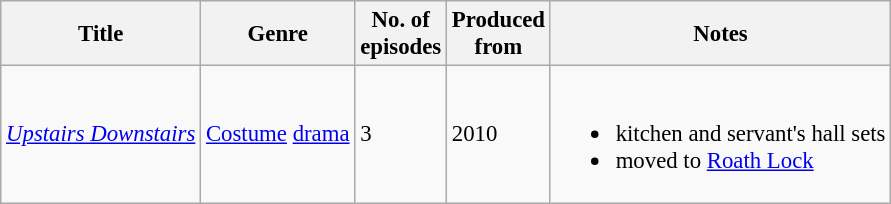<table class=wikitable style=font-size:95%>
<tr>
<th>Title</th>
<th>Genre</th>
<th>No. of<br>episodes</th>
<th>Produced<br>from</th>
<th>Notes</th>
</tr>
<tr>
<td><em><a href='#'>Upstairs Downstairs</a></em></td>
<td><a href='#'>Costume</a> <a href='#'>drama</a></td>
<td>3</td>
<td>2010</td>
<td><br><ul><li>kitchen and servant's hall sets</li><li>moved to <a href='#'>Roath Lock</a></li></ul></td>
</tr>
</table>
